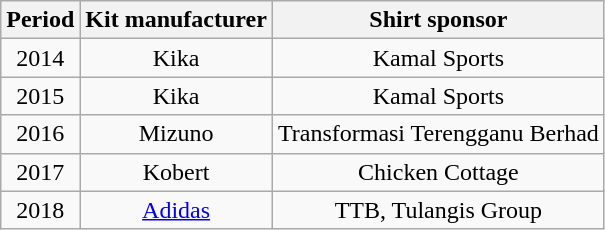<table class="wikitable" style="text-align:center;margin-left:1em;float:center">
<tr>
<th>Period</th>
<th>Kit manufacturer</th>
<th>Shirt sponsor</th>
</tr>
<tr>
<td>2014</td>
<td>Kika</td>
<td>Kamal Sports</td>
</tr>
<tr>
<td>2015</td>
<td>Kika</td>
<td>Kamal Sports</td>
</tr>
<tr>
<td>2016</td>
<td>Mizuno</td>
<td>Transformasi Terengganu Berhad</td>
</tr>
<tr>
<td>2017</td>
<td>Kobert</td>
<td>Chicken Cottage</td>
</tr>
<tr>
<td>2018</td>
<td><a href='#'>Adidas</a></td>
<td>TTB, Tulangis Group</td>
</tr>
</table>
